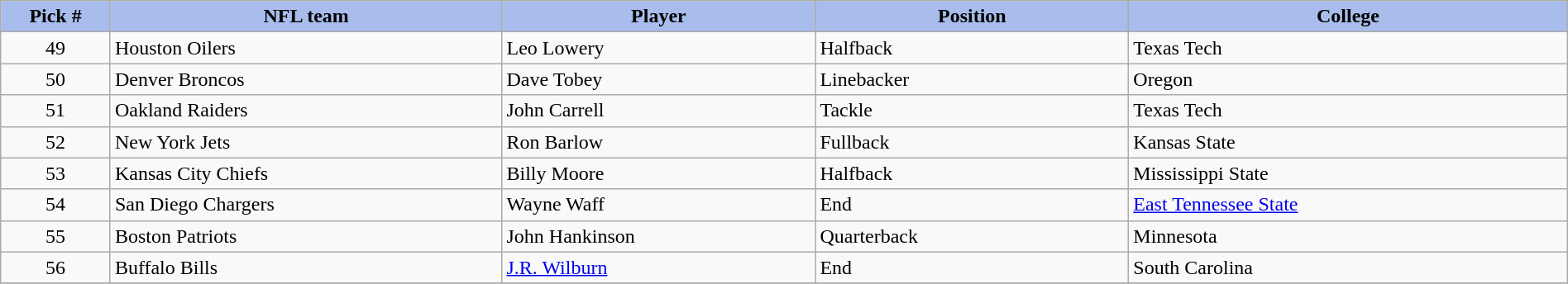<table class="wikitable sortable sortable" style="width: 100%">
<tr>
<th style="background:#A8BDEC;" width=7%>Pick #</th>
<th width=25% style="background:#A8BDEC;">NFL team</th>
<th width=20% style="background:#A8BDEC;">Player</th>
<th width=20% style="background:#A8BDEC;">Position</th>
<th style="background:#A8BDEC;">College</th>
</tr>
<tr>
<td align=center>49</td>
<td>Houston Oilers</td>
<td>Leo Lowery</td>
<td>Halfback</td>
<td>Texas Tech</td>
</tr>
<tr>
<td align=center>50</td>
<td>Denver Broncos</td>
<td Dave Tobey (American football)>Dave Tobey</td>
<td>Linebacker</td>
<td>Oregon</td>
</tr>
<tr>
<td align=center>51</td>
<td>Oakland Raiders</td>
<td John Carrell (American football)>John Carrell</td>
<td>Tackle</td>
<td>Texas Tech</td>
</tr>
<tr>
<td align=center>52</td>
<td>New York Jets</td>
<td>Ron Barlow</td>
<td>Fullback</td>
<td>Kansas State</td>
</tr>
<tr>
<td align=center>53</td>
<td>Kansas City Chiefs</td>
<td Billy Moore (American football)>Billy Moore</td>
<td>Halfback</td>
<td>Mississippi State</td>
</tr>
<tr>
<td align=center>54</td>
<td>San Diego Chargers</td>
<td>Wayne Waff</td>
<td>End</td>
<td><a href='#'>East Tennessee State</a></td>
</tr>
<tr>
<td align=center>55</td>
<td>Boston Patriots</td>
<td John Hankinson (American football)>John Hankinson</td>
<td>Quarterback</td>
<td>Minnesota</td>
</tr>
<tr>
<td align=center>56</td>
<td>Buffalo Bills</td>
<td><a href='#'>J.R. Wilburn</a></td>
<td>End</td>
<td>South Carolina</td>
</tr>
<tr>
</tr>
</table>
